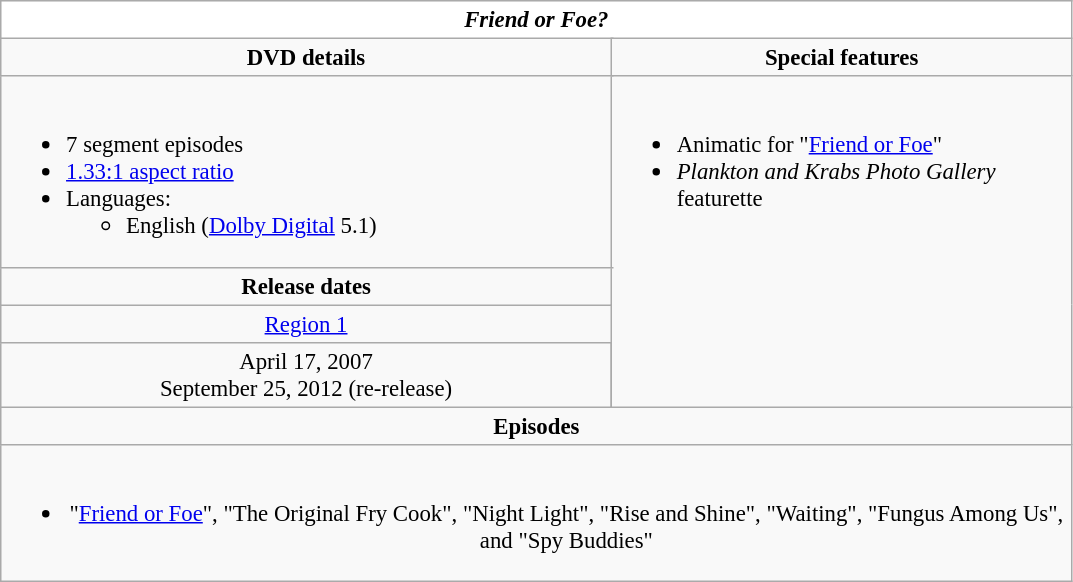<table class="wikitable" style="font-size: 95%;">
<tr style="background:#FFF; color:#000;">
<td colspan="4" align="center"><strong><em>Friend or Foe?</em></strong></td>
</tr>
<tr valign="top">
<td style="text-align:center; width:400px;" colspan="3"><strong>DVD details</strong></td>
<td style="width:300px; text-align:center;"><strong>Special features</strong></td>
</tr>
<tr valign="top">
<td colspan="3" style="text-align:left; width:400px;"><br><ul><li>7 segment episodes</li><li><a href='#'>1.33:1 aspect ratio</a></li><li>Languages:<ul><li>English (<a href='#'>Dolby Digital</a> 5.1)</li></ul></li></ul></td>
<td rowspan="4" style="text-align:left; width:300px;"><br><ul><li>Animatic for "<a href='#'>Friend or Foe</a>"</li><li><em>Plankton and Krabs Photo Gallery</em> featurette</li></ul></td>
</tr>
<tr>
<td colspan="3" style="text-align:center;"><strong>Release dates</strong></td>
</tr>
<tr>
<td colspan="3" style="text-align:center;"><a href='#'>Region 1</a></td>
</tr>
<tr style="text-align:center;">
<td>April 17, 2007<br>September 25, 2012 (re-release)</td>
</tr>
<tr>
<td style="text-align:center; width:400px;" colspan="4"><strong>Episodes</strong></td>
</tr>
<tr>
<td style="text-align:center; width:400px;" colspan="4"><br><ul><li>"<a href='#'>Friend or Foe</a>", "The Original Fry Cook", "Night Light", "Rise and Shine", "Waiting", "Fungus Among Us", and "Spy Buddies"</li></ul></td>
</tr>
</table>
